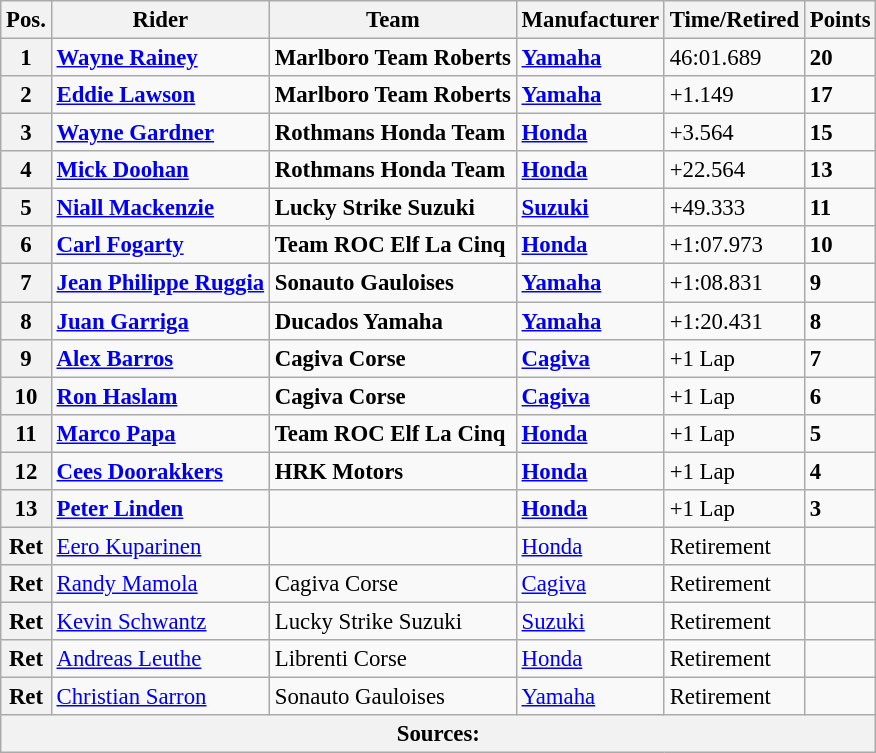<table class="wikitable" style="font-size: 95%;">
<tr>
<th>Pos.</th>
<th>Rider</th>
<th>Team</th>
<th>Manufacturer</th>
<th>Time/Retired</th>
<th>Points</th>
</tr>
<tr>
<th>1</th>
<td> <strong><a href='#'>Wayne Rainey</a></strong></td>
<td><strong>Marlboro Team Roberts</strong></td>
<td><strong><a href='#'>Yamaha</a></strong></td>
<td>46:01.689</td>
<td><strong>20</strong></td>
</tr>
<tr>
<th>2</th>
<td> <strong><a href='#'>Eddie Lawson</a></strong></td>
<td><strong>Marlboro Team Roberts</strong></td>
<td><strong><a href='#'>Yamaha</a></strong></td>
<td>+1.149</td>
<td><strong>17</strong></td>
</tr>
<tr>
<th>3</th>
<td> <strong><a href='#'>Wayne Gardner</a></strong></td>
<td><strong>Rothmans Honda Team</strong></td>
<td><strong><a href='#'>Honda</a></strong></td>
<td>+3.564</td>
<td><strong>15</strong></td>
</tr>
<tr>
<th>4</th>
<td> <strong><a href='#'>Mick Doohan</a></strong></td>
<td><strong>Rothmans Honda Team</strong></td>
<td><strong><a href='#'>Honda</a></strong></td>
<td>+22.564</td>
<td><strong>13</strong></td>
</tr>
<tr>
<th>5</th>
<td> <strong><a href='#'>Niall Mackenzie</a></strong></td>
<td><strong>Lucky Strike Suzuki</strong></td>
<td><strong><a href='#'>Suzuki</a></strong></td>
<td>+49.333</td>
<td><strong>11</strong></td>
</tr>
<tr>
<th>6</th>
<td> <strong><a href='#'>Carl Fogarty</a></strong></td>
<td><strong>Team ROC Elf La Cinq</strong></td>
<td><strong><a href='#'>Honda</a></strong></td>
<td>+1:07.973</td>
<td><strong>10</strong></td>
</tr>
<tr>
<th>7</th>
<td> <strong><a href='#'>Jean Philippe Ruggia</a></strong></td>
<td><strong>Sonauto Gauloises</strong></td>
<td><strong><a href='#'>Yamaha</a></strong></td>
<td>+1:08.831</td>
<td><strong>9</strong></td>
</tr>
<tr>
<th>8</th>
<td> <strong><a href='#'>Juan Garriga</a></strong></td>
<td><strong>Ducados Yamaha</strong></td>
<td><strong><a href='#'>Yamaha</a></strong></td>
<td>+1:20.431</td>
<td><strong>8</strong></td>
</tr>
<tr>
<th>9</th>
<td> <strong><a href='#'>Alex Barros</a></strong></td>
<td><strong>Cagiva Corse</strong></td>
<td><strong><a href='#'>Cagiva</a></strong></td>
<td>+1 Lap</td>
<td><strong>7</strong></td>
</tr>
<tr>
<th>10</th>
<td> <strong><a href='#'>Ron Haslam</a></strong></td>
<td><strong>Cagiva Corse</strong></td>
<td><strong><a href='#'>Cagiva</a></strong></td>
<td>+1 Lap</td>
<td><strong>6</strong></td>
</tr>
<tr>
<th>11</th>
<td> <strong><a href='#'>Marco Papa</a></strong></td>
<td><strong>Team ROC Elf La Cinq</strong></td>
<td><strong><a href='#'>Honda</a></strong></td>
<td>+1 Lap</td>
<td><strong>5</strong></td>
</tr>
<tr>
<th>12</th>
<td> <strong><a href='#'>Cees Doorakkers</a></strong></td>
<td><strong>HRK Motors</strong></td>
<td><strong><a href='#'>Honda</a></strong></td>
<td>+1 Lap</td>
<td><strong>4</strong></td>
</tr>
<tr>
<th>13</th>
<td> <strong><a href='#'>Peter Linden</a></strong></td>
<td></td>
<td><strong><a href='#'>Honda</a></strong></td>
<td>+1 Lap</td>
<td><strong>3</strong></td>
</tr>
<tr>
<th>Ret</th>
<td> <a href='#'>Eero Kuparinen</a></td>
<td></td>
<td><a href='#'>Honda</a></td>
<td>Retirement</td>
<td></td>
</tr>
<tr>
<th>Ret</th>
<td> <a href='#'>Randy Mamola</a></td>
<td>Cagiva Corse</td>
<td><a href='#'>Cagiva</a></td>
<td>Retirement</td>
<td></td>
</tr>
<tr>
<th>Ret</th>
<td> <a href='#'>Kevin Schwantz</a></td>
<td>Lucky Strike Suzuki</td>
<td><a href='#'>Suzuki</a></td>
<td>Retirement</td>
<td></td>
</tr>
<tr>
<th>Ret</th>
<td> <a href='#'>Andreas Leuthe</a></td>
<td>Librenti Corse</td>
<td><a href='#'>Honda</a></td>
<td>Retirement</td>
<td></td>
</tr>
<tr>
<th>Ret</th>
<td> <a href='#'>Christian Sarron</a></td>
<td>Sonauto Gauloises</td>
<td><a href='#'>Yamaha</a></td>
<td>Retirement</td>
<td></td>
</tr>
<tr>
<th colspan=8>Sources:</th>
</tr>
</table>
